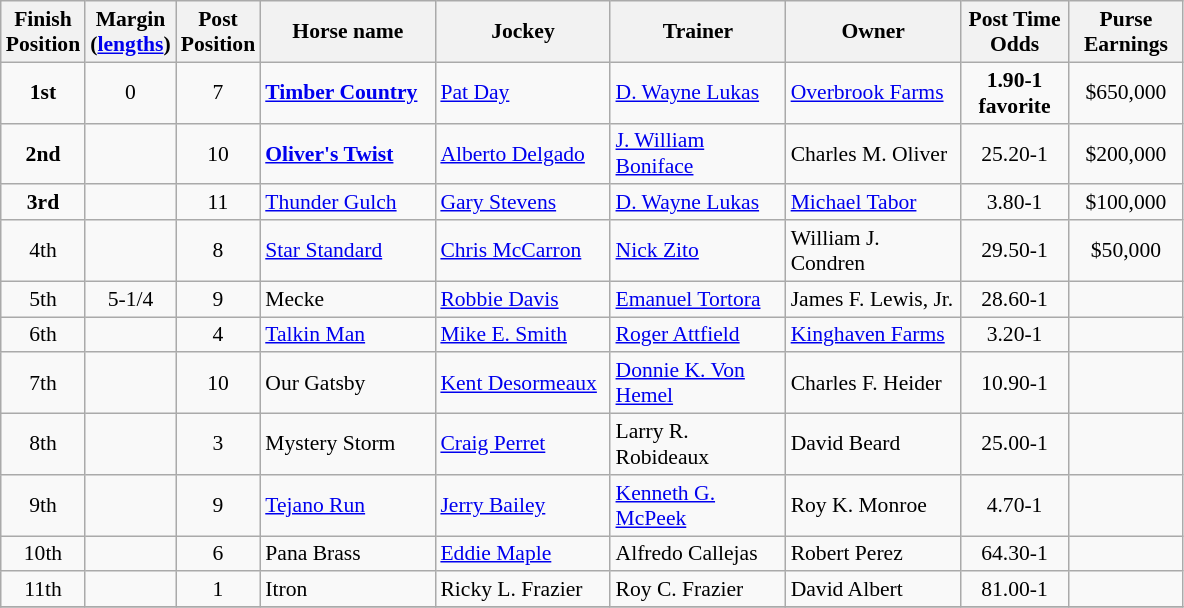<table class="wikitable sortable" | border="2" cellpadding="1" style="border-collapse: collapse; font-size:90%">
<tr>
<th width="45px">Finish <br> Position</th>
<th width="45px">Margin<br> <span>(<a href='#'>lengths</a>)</span></th>
<th width="40px">Post <br> Position</th>
<th width="110px">Horse name</th>
<th width="110px">Jockey</th>
<th width="110px">Trainer</th>
<th width="110px">Owner</th>
<th width="65px">Post Time <br> Odds</th>
<th width="70px">Purse <br> Earnings</th>
</tr>
<tr>
<td align=center><strong>1<span>st</span></strong></td>
<td align=center>0</td>
<td align=center>7</td>
<td><strong><a href='#'>Timber Country</a></strong></td>
<td><a href='#'>Pat Day</a></td>
<td><a href='#'>D. Wayne Lukas</a></td>
<td><a href='#'>Overbrook Farms</a></td>
<td align=center><strong>1.90-1 <br> <span>favorite</span></strong></td>
<td align=center>$650,000</td>
</tr>
<tr>
<td align=center><strong>2<span>nd</span></strong></td>
<td align=center></td>
<td align=center>10</td>
<td><strong><a href='#'>Oliver's Twist</a></strong></td>
<td><a href='#'>Alberto Delgado</a></td>
<td><a href='#'>J. William Boniface</a></td>
<td>Charles M. Oliver</td>
<td align=center>25.20-1</td>
<td align=center>$200,000</td>
</tr>
<tr>
<td align=center><strong>3<span>rd</span></strong></td>
<td align=center></td>
<td align=center>11</td>
<td><a href='#'>Thunder Gulch</a></td>
<td><a href='#'>Gary Stevens</a></td>
<td><a href='#'>D. Wayne Lukas</a></td>
<td><a href='#'>Michael Tabor</a></td>
<td align=center>3.80-1</td>
<td align=center>$100,000</td>
</tr>
<tr>
<td align=center>4<span>th</span></td>
<td align=center></td>
<td align=center>8</td>
<td><a href='#'>Star Standard</a></td>
<td><a href='#'>Chris McCarron</a></td>
<td><a href='#'>Nick Zito</a></td>
<td>William J. Condren</td>
<td align=center>29.50-1</td>
<td align=center>$50,000</td>
</tr>
<tr>
<td align=center>5<span>th</span></td>
<td align=center>5-1/4</td>
<td align=center>9</td>
<td>Mecke</td>
<td><a href='#'>Robbie Davis</a></td>
<td><a href='#'>Emanuel Tortora</a></td>
<td>James F. Lewis, Jr.</td>
<td align=center>28.60-1</td>
<td align=center></td>
</tr>
<tr>
<td align=center>6<span>th</span></td>
<td align=center></td>
<td align=center>4</td>
<td><a href='#'>Talkin Man</a></td>
<td><a href='#'>Mike E. Smith</a></td>
<td><a href='#'>Roger Attfield</a></td>
<td><a href='#'>Kinghaven Farms</a></td>
<td align=center>3.20-1</td>
<td></td>
</tr>
<tr>
<td align=center>7<span>th</span></td>
<td align=center></td>
<td align=center>10</td>
<td>Our Gatsby</td>
<td><a href='#'>Kent Desormeaux</a></td>
<td><a href='#'>Donnie K. Von Hemel</a></td>
<td>Charles F. Heider</td>
<td align=center>10.90-1</td>
<td></td>
</tr>
<tr>
<td align=center>8<span>th</span></td>
<td align=center></td>
<td align=center>3</td>
<td>Mystery Storm</td>
<td><a href='#'>Craig Perret</a></td>
<td>Larry R. Robideaux</td>
<td>David Beard</td>
<td align=center>25.00-1</td>
<td></td>
</tr>
<tr>
<td align=center>9<span>th</span></td>
<td align=center></td>
<td align=center>9</td>
<td><a href='#'>Tejano Run</a></td>
<td><a href='#'>Jerry Bailey</a></td>
<td><a href='#'>Kenneth G. McPeek</a></td>
<td>Roy K. Monroe</td>
<td align=center>4.70-1</td>
<td></td>
</tr>
<tr>
<td align=center>10<span>th</span></td>
<td align=center></td>
<td align=center>6</td>
<td>Pana Brass</td>
<td><a href='#'>Eddie Maple</a></td>
<td>Alfredo Callejas</td>
<td>Robert Perez</td>
<td align=center>64.30-1</td>
<td></td>
</tr>
<tr>
<td align=center>11<span>th</span></td>
<td align=center></td>
<td align=center>1</td>
<td>Itron</td>
<td>Ricky L. Frazier</td>
<td>Roy C. Frazier</td>
<td>David Albert</td>
<td align=center>81.00-1</td>
<td></td>
</tr>
<tr>
</tr>
</table>
